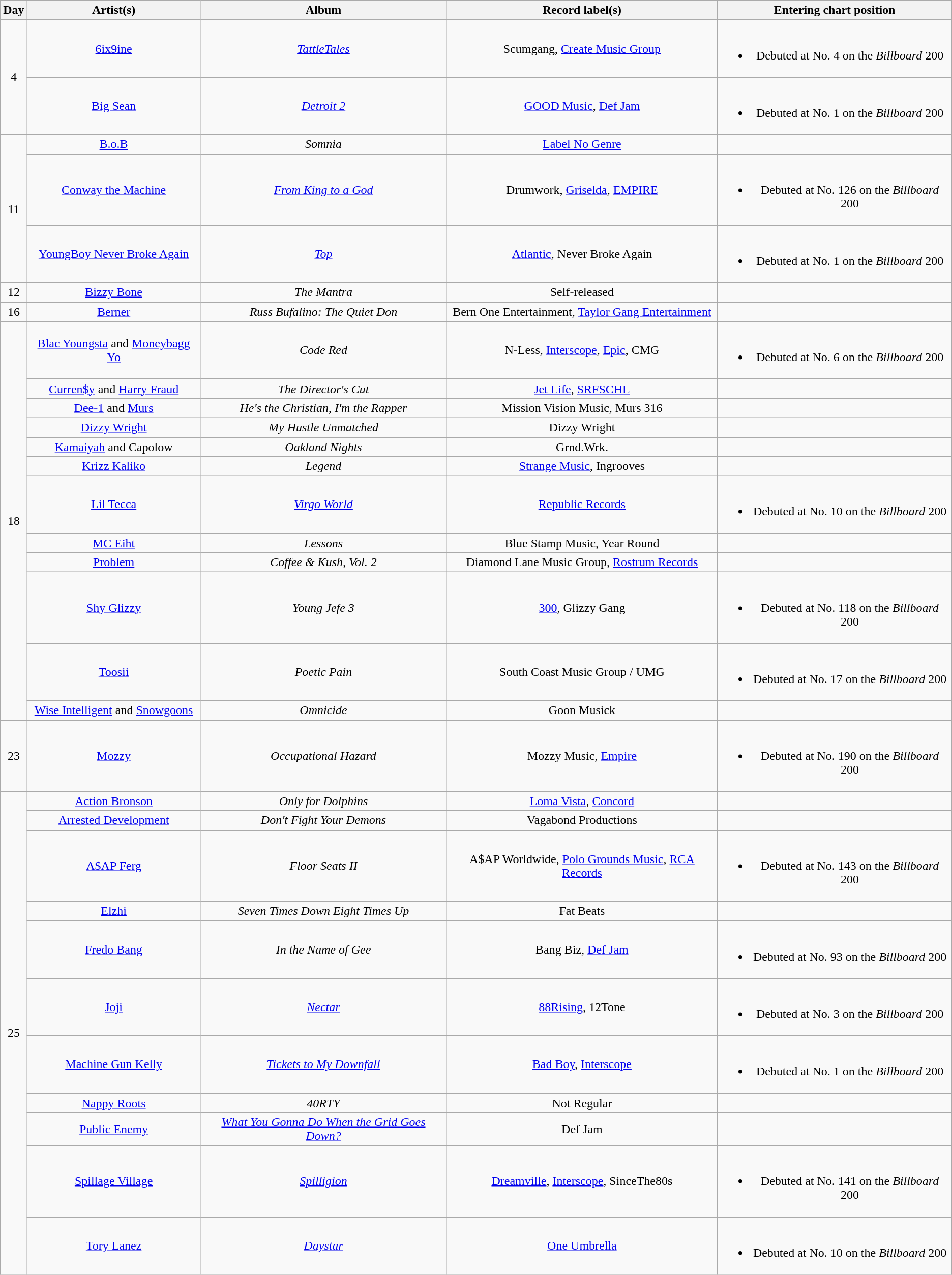<table class="wikitable" style="text-align:center;">
<tr>
<th scope="col">Day</th>
<th scope="col">Artist(s)</th>
<th scope="col">Album</th>
<th scope="col">Record label(s)</th>
<th>Entering chart position</th>
</tr>
<tr>
<td rowspan="2">4</td>
<td><a href='#'>6ix9ine</a></td>
<td><em><a href='#'>TattleTales</a></em></td>
<td>Scumgang, <a href='#'>Create Music Group</a></td>
<td><br><ul><li>Debuted at No. 4 on the <em>Billboard</em> 200</li></ul></td>
</tr>
<tr>
<td><a href='#'>Big Sean</a></td>
<td><em><a href='#'>Detroit 2</a></em></td>
<td><a href='#'>GOOD Music</a>, <a href='#'>Def Jam</a></td>
<td><br><ul><li>Debuted at No. 1 on the <em>Billboard</em> 200</li></ul></td>
</tr>
<tr>
<td rowspan="3">11</td>
<td><a href='#'>B.o.B</a></td>
<td><em>Somnia</em></td>
<td><a href='#'>Label No Genre</a></td>
<td></td>
</tr>
<tr>
<td><a href='#'>Conway the Machine</a></td>
<td><em><a href='#'>From King to a God</a></em></td>
<td>Drumwork, <a href='#'>Griselda</a>, <a href='#'>EMPIRE</a></td>
<td><br><ul><li>Debuted at No. 126 on the <em>Billboard</em> 200</li></ul></td>
</tr>
<tr>
<td><a href='#'>YoungBoy Never Broke Again</a></td>
<td><em><a href='#'>Top</a></em></td>
<td><a href='#'>Atlantic</a>, Never Broke Again</td>
<td><br><ul><li>Debuted at No. 1 on the <em>Billboard</em> 200</li></ul></td>
</tr>
<tr>
<td>12</td>
<td><a href='#'>Bizzy Bone</a></td>
<td><em>The Mantra</em></td>
<td>Self-released</td>
<td></td>
</tr>
<tr>
<td>16</td>
<td><a href='#'>Berner</a></td>
<td><em>Russ Bufalino: The Quiet Don</em></td>
<td>Bern One Entertainment, <a href='#'>Taylor Gang Entertainment</a></td>
<td></td>
</tr>
<tr>
<td rowspan="12">18</td>
<td><a href='#'>Blac Youngsta</a> and <a href='#'>Moneybagg Yo</a></td>
<td><em>Code Red</em></td>
<td>N-Less, <a href='#'>Interscope</a>, <a href='#'>Epic</a>, CMG</td>
<td><br><ul><li>Debuted at No. 6 on the <em>Billboard</em> 200</li></ul></td>
</tr>
<tr>
<td><a href='#'>Curren$y</a> and <a href='#'>Harry Fraud</a></td>
<td><em> The Director's Cut</em></td>
<td><a href='#'>Jet Life</a>, <a href='#'>SRFSCHL</a></td>
<td></td>
</tr>
<tr>
<td><a href='#'>Dee-1</a> and <a href='#'>Murs</a></td>
<td><em>He's the Christian, I'm the Rapper</em></td>
<td>Mission Vision Music, Murs 316</td>
<td></td>
</tr>
<tr>
<td><a href='#'>Dizzy Wright</a></td>
<td><em>My Hustle Unmatched</em></td>
<td>Dizzy Wright</td>
<td></td>
</tr>
<tr>
<td><a href='#'>Kamaiyah</a> and Capolow</td>
<td><em>Oakland Nights</em></td>
<td>Grnd.Wrk.</td>
<td></td>
</tr>
<tr>
<td><a href='#'>Krizz Kaliko</a></td>
<td><em>Legend</em></td>
<td><a href='#'>Strange Music</a>, Ingrooves</td>
<td></td>
</tr>
<tr>
<td><a href='#'>Lil Tecca</a></td>
<td><em><a href='#'>Virgo World</a></em></td>
<td><a href='#'>Republic Records</a></td>
<td><br><ul><li>Debuted at No. 10 on the <em>Billboard</em> 200</li></ul></td>
</tr>
<tr>
<td><a href='#'>MC Eiht</a></td>
<td><em>Lessons</em></td>
<td>Blue Stamp Music, Year Round</td>
<td></td>
</tr>
<tr>
<td><a href='#'>Problem</a></td>
<td><em>Coffee & Kush, Vol. 2</em></td>
<td>Diamond Lane Music Group, <a href='#'>Rostrum Records</a></td>
<td></td>
</tr>
<tr>
<td><a href='#'>Shy Glizzy</a></td>
<td><em>Young Jefe 3</em></td>
<td><a href='#'>300</a>, Glizzy Gang</td>
<td><br><ul><li>Debuted at No. 118 on the <em>Billboard</em> 200</li></ul></td>
</tr>
<tr>
<td><a href='#'>Toosii</a></td>
<td><em>Poetic Pain</em></td>
<td>South Coast Music Group / UMG</td>
<td><br><ul><li>Debuted at No. 17 on the <em>Billboard</em> 200</li></ul></td>
</tr>
<tr>
<td><a href='#'>Wise Intelligent</a> and <a href='#'>Snowgoons</a></td>
<td><em>Omnicide</em></td>
<td>Goon Musick</td>
<td></td>
</tr>
<tr>
<td rowspan="1">23</td>
<td><a href='#'>Mozzy</a></td>
<td><em>Occupational Hazard</em></td>
<td>Mozzy Music, <a href='#'>Empire</a></td>
<td><br><ul><li>Debuted at No. 190 on the <em>Billboard</em> 200</li></ul></td>
</tr>
<tr>
<td rowspan="11">25</td>
<td><a href='#'>Action Bronson</a></td>
<td><em>Only for Dolphins</em></td>
<td><a href='#'>Loma Vista</a>, <a href='#'>Concord</a></td>
<td></td>
</tr>
<tr>
<td><a href='#'>Arrested Development</a></td>
<td><em>Don't Fight Your Demons</em></td>
<td>Vagabond Productions</td>
<td></td>
</tr>
<tr>
<td><a href='#'>A$AP Ferg</a></td>
<td><em>Floor Seats II</em></td>
<td>A$AP Worldwide, <a href='#'>Polo Grounds Music</a>, <a href='#'>RCA Records</a></td>
<td><br><ul><li>Debuted at No. 143 on the <em>Billboard</em> 200</li></ul></td>
</tr>
<tr>
<td><a href='#'>Elzhi</a></td>
<td><em>Seven Times Down Eight Times Up</em></td>
<td>Fat Beats</td>
<td></td>
</tr>
<tr>
<td><a href='#'>Fredo Bang</a></td>
<td><em>In the Name of Gee</em></td>
<td>Bang Biz, <a href='#'>Def Jam</a></td>
<td><br><ul><li>Debuted at No. 93 on the <em>Billboard</em> 200</li></ul></td>
</tr>
<tr>
<td><a href='#'>Joji</a></td>
<td><em><a href='#'>Nectar</a></em></td>
<td><a href='#'>88Rising</a>, 12Tone</td>
<td><br><ul><li>Debuted at No. 3 on the <em>Billboard</em> 200</li></ul></td>
</tr>
<tr>
<td><a href='#'>Machine Gun Kelly</a></td>
<td><em><a href='#'>Tickets to My Downfall</a></em></td>
<td><a href='#'>Bad Boy</a>, <a href='#'>Interscope</a></td>
<td><br><ul><li>Debuted at No. 1 on the <em>Billboard</em> 200</li></ul></td>
</tr>
<tr>
<td><a href='#'>Nappy Roots</a></td>
<td><em>40RTY</em></td>
<td>Not Regular</td>
<td></td>
</tr>
<tr>
<td><a href='#'>Public Enemy</a></td>
<td><em><a href='#'>What You Gonna Do When the Grid Goes Down?</a></em></td>
<td>Def Jam</td>
<td></td>
</tr>
<tr>
<td><a href='#'>Spillage Village</a></td>
<td><em><a href='#'>Spilligion</a></em></td>
<td><a href='#'>Dreamville</a>, <a href='#'>Interscope</a>, SinceThe80s</td>
<td><br><ul><li>Debuted at No. 141 on the <em>Billboard</em> 200</li></ul></td>
</tr>
<tr>
<td><a href='#'>Tory Lanez</a></td>
<td><em><a href='#'>Daystar</a></em></td>
<td><a href='#'>One Umbrella</a></td>
<td><br><ul><li>Debuted at No. 10 on the <em>Billboard</em> 200</li></ul></td>
</tr>
</table>
